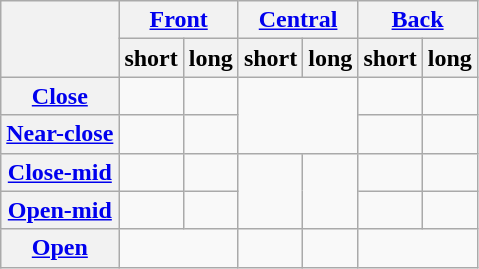<table class="wikitable">
<tr>
<th rowspan="2"></th>
<th colspan="2"><a href='#'>Front</a></th>
<th colspan="2"><a href='#'>Central</a></th>
<th colspan="2"><a href='#'>Back</a></th>
</tr>
<tr class=small>
<th>short</th>
<th>long</th>
<th>short</th>
<th>long</th>
<th>short</th>
<th>long</th>
</tr>
<tr>
<th><a href='#'>Close</a></th>
<td align="center"></td>
<td align="center"></td>
<td colspan="2" rowspan="2"></td>
<td align="center"></td>
<td align="center"></td>
</tr>
<tr>
<th><a href='#'>Near-close</a></th>
<td align="center"></td>
<td align="center"></td>
<td align="center"></td>
<td align="center"></td>
</tr>
<tr>
<th><a href='#'>Close-mid</a></th>
<td align="center"></td>
<td align="center"></td>
<td rowspan="2" align="center"></td>
<td rowspan="2" align="center"></td>
<td align="center"></td>
<td align="center"></td>
</tr>
<tr>
<th><a href='#'>Open-mid</a></th>
<td align="center"></td>
<td align="center"></td>
<td align="center"></td>
<td align="center"></td>
</tr>
<tr>
<th><a href='#'>Open</a></th>
<td colspan="2"></td>
<td align="center"></td>
<td align="center"></td>
<td colspan="2"></td>
</tr>
</table>
